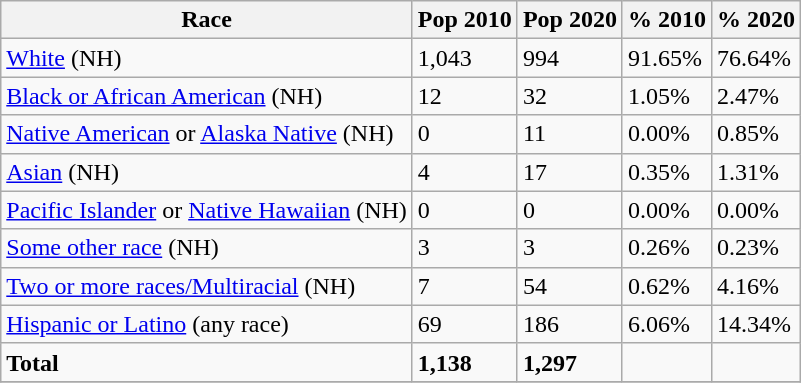<table class="wikitable">
<tr>
<th>Race</th>
<th>Pop 2010</th>
<th>Pop 2020</th>
<th>% 2010</th>
<th>% 2020</th>
</tr>
<tr>
<td><a href='#'>White</a> (NH)</td>
<td>1,043</td>
<td>994</td>
<td>91.65%</td>
<td>76.64%</td>
</tr>
<tr>
<td><a href='#'>Black or African American</a> (NH)</td>
<td>12</td>
<td>32</td>
<td>1.05%</td>
<td>2.47%</td>
</tr>
<tr>
<td><a href='#'>Native American</a> or <a href='#'>Alaska Native</a> (NH)</td>
<td>0</td>
<td>11</td>
<td>0.00%</td>
<td>0.85%</td>
</tr>
<tr>
<td><a href='#'>Asian</a> (NH)</td>
<td>4</td>
<td>17</td>
<td>0.35%</td>
<td>1.31%</td>
</tr>
<tr>
<td><a href='#'>Pacific Islander</a> or <a href='#'>Native Hawaiian</a> (NH)</td>
<td>0</td>
<td>0</td>
<td>0.00%</td>
<td>0.00%</td>
</tr>
<tr>
<td><a href='#'>Some other race</a> (NH)</td>
<td>3</td>
<td>3</td>
<td>0.26%</td>
<td>0.23%</td>
</tr>
<tr>
<td><a href='#'>Two or more races/Multiracial</a> (NH)</td>
<td>7</td>
<td>54</td>
<td>0.62%</td>
<td>4.16%</td>
</tr>
<tr>
<td><a href='#'>Hispanic or Latino</a> (any race)</td>
<td>69</td>
<td>186</td>
<td>6.06%</td>
<td>14.34%</td>
</tr>
<tr>
<td><strong>Total</strong></td>
<td><strong>1,138</strong></td>
<td><strong>1,297</strong></td>
<td></td>
<td></td>
</tr>
<tr>
</tr>
</table>
